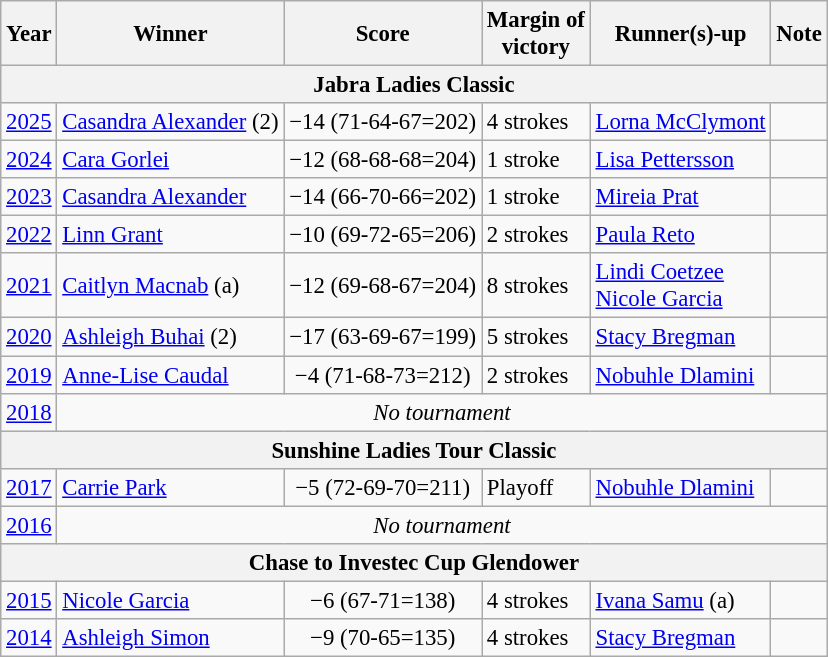<table class=wikitable style="font-size:95%">
<tr>
<th>Year</th>
<th>Winner</th>
<th>Score</th>
<th>Margin of<br>victory</th>
<th>Runner(s)-up</th>
<th>Note</th>
</tr>
<tr>
<th colspan=6>Jabra Ladies Classic</th>
</tr>
<tr>
<td><a href='#'>2025</a></td>
<td> <a href='#'>Casandra Alexander</a> (2)</td>
<td align=center>−14 (71-64-67=202)</td>
<td>4 strokes</td>
<td> <a href='#'>Lorna McClymont</a></td>
<td></td>
</tr>
<tr>
<td><a href='#'>2024</a></td>
<td> <a href='#'>Cara Gorlei</a></td>
<td align=center>−12 (68-68-68=204)</td>
<td>1 stroke</td>
<td> <a href='#'>Lisa Pettersson</a></td>
<td></td>
</tr>
<tr>
<td><a href='#'>2023</a></td>
<td> <a href='#'>Casandra Alexander</a></td>
<td align=center>−14 (66-70-66=202)</td>
<td>1 stroke</td>
<td> <a href='#'>Mireia Prat</a></td>
<td></td>
</tr>
<tr>
<td><a href='#'>2022</a></td>
<td> <a href='#'>Linn Grant</a></td>
<td align=center>−10 (69-72-65=206)</td>
<td>2 strokes</td>
<td> <a href='#'>Paula Reto</a></td>
<td></td>
</tr>
<tr>
<td><a href='#'>2021</a></td>
<td> <a href='#'>Caitlyn Macnab</a> (a)</td>
<td align=center>−12 (69-68-67=204)</td>
<td>8 strokes</td>
<td> <a href='#'>Lindi Coetzee</a><br> <a href='#'>Nicole Garcia</a></td>
<td></td>
</tr>
<tr>
<td><a href='#'>2020</a></td>
<td> <a href='#'>Ashleigh Buhai</a> (2)</td>
<td align=center>−17 (63-69-67=199)</td>
<td>5 strokes</td>
<td> <a href='#'>Stacy Bregman</a></td>
<td></td>
</tr>
<tr>
<td><a href='#'>2019</a></td>
<td> <a href='#'>Anne-Lise Caudal</a></td>
<td align=center>−4 (71-68-73=212)</td>
<td>2 strokes</td>
<td> <a href='#'>Nobuhle Dlamini</a></td>
<td></td>
</tr>
<tr>
<td><a href='#'>2018</a></td>
<td colspan=5 align=center><em>No tournament</em></td>
</tr>
<tr>
<th colspan=6>Sunshine Ladies Tour Classic</th>
</tr>
<tr>
<td><a href='#'>2017</a></td>
<td> <a href='#'>Carrie Park</a></td>
<td align=center>−5 (72-69-70=211)</td>
<td>Playoff</td>
<td> <a href='#'>Nobuhle Dlamini</a></td>
<td></td>
</tr>
<tr>
<td><a href='#'>2016</a></td>
<td colspan=5 align=center><em>No tournament</em></td>
</tr>
<tr>
<th colspan=6>Chase to Investec Cup Glendower</th>
</tr>
<tr>
<td><a href='#'>2015</a></td>
<td> <a href='#'>Nicole Garcia</a></td>
<td align=center>−6 (67-71=138)</td>
<td>4 strokes</td>
<td> <a href='#'>Ivana Samu</a> (a)</td>
<td></td>
</tr>
<tr>
<td><a href='#'>2014</a></td>
<td> <a href='#'>Ashleigh Simon</a></td>
<td align=center>−9 (70-65=135)</td>
<td>4 strokes</td>
<td> <a href='#'>Stacy Bregman</a></td>
<td></td>
</tr>
</table>
